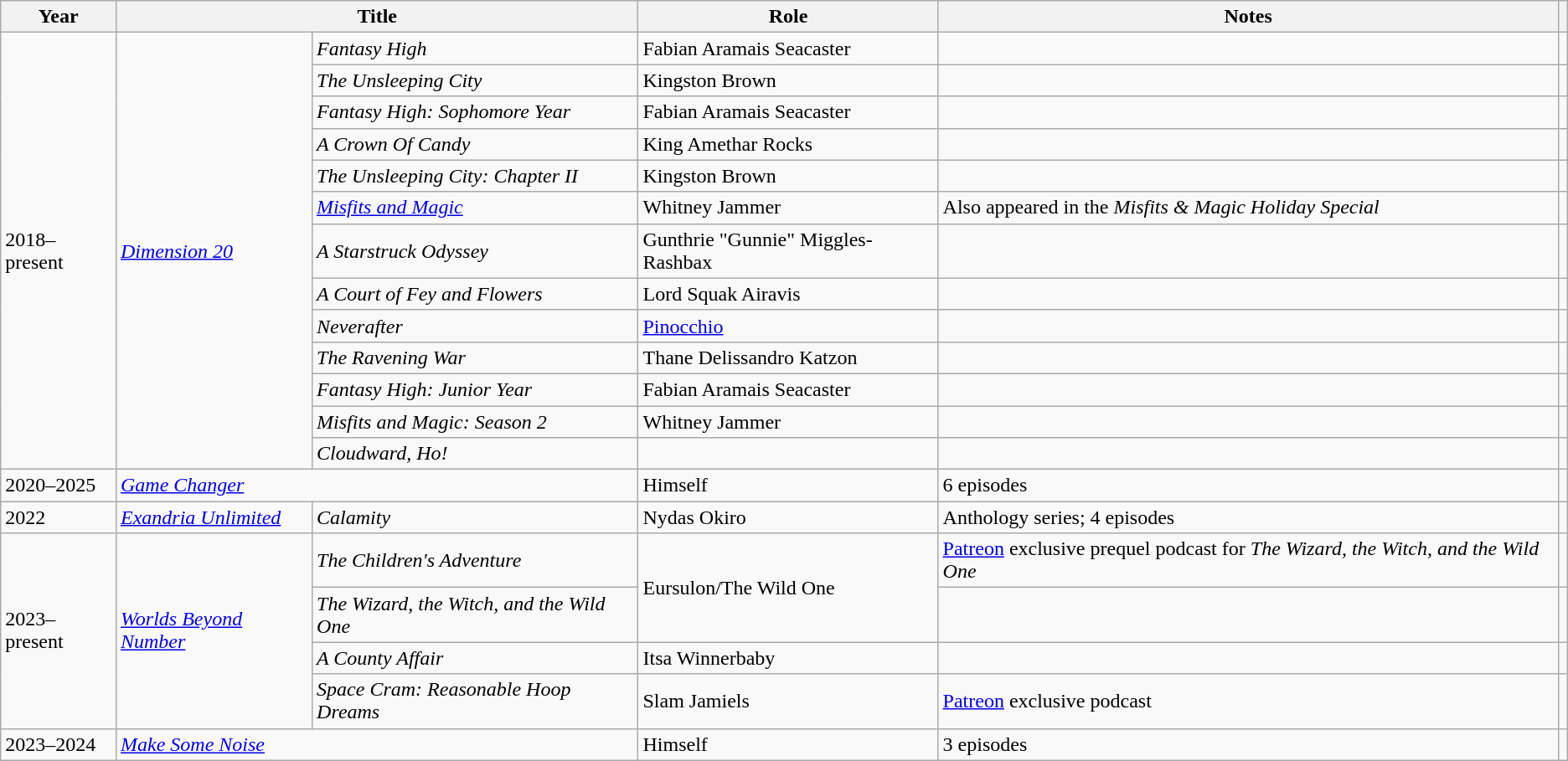<table class="wikitable sortable">
<tr>
<th>Year</th>
<th colspan="2">Title</th>
<th>Role</th>
<th class="unsortable">Notes</th>
<th class="unsortable"></th>
</tr>
<tr>
<td rowspan="13">2018–present</td>
<td rowspan="13"><em><a href='#'>Dimension 20</a></em></td>
<td><em>Fantasy High</em></td>
<td>Fabian Aramais Seacaster</td>
<td></td>
<td></td>
</tr>
<tr>
<td><em>The Unsleeping City</em></td>
<td>Kingston Brown</td>
<td></td>
<td></td>
</tr>
<tr>
<td><em>Fantasy High: Sophomore Year</em></td>
<td>Fabian Aramais Seacaster</td>
<td></td>
<td></td>
</tr>
<tr>
<td><em>A Crown Of Candy</em></td>
<td>King Amethar Rocks</td>
<td></td>
<td></td>
</tr>
<tr>
<td><em>The Unsleeping City: Chapter II</em></td>
<td>Kingston Brown</td>
<td></td>
<td></td>
</tr>
<tr>
<td><em><a href='#'>Misfits and Magic</a></em></td>
<td>Whitney Jammer</td>
<td>Also appeared in the <em>Misfits & Magic Holiday Special</em></td>
<td></td>
</tr>
<tr>
<td><em>A Starstruck Odyssey</em></td>
<td>Gunthrie "Gunnie" Miggles-Rashbax</td>
<td></td>
<td></td>
</tr>
<tr>
<td><em>A Court of Fey and Flowers</em></td>
<td>Lord Squak Airavis</td>
<td></td>
<td></td>
</tr>
<tr>
<td><em>Neverafter</em></td>
<td><a href='#'>Pinocchio</a></td>
<td></td>
<td></td>
</tr>
<tr>
<td><em>The Ravening War</em></td>
<td>Thane Delissandro Katzon</td>
<td></td>
<td></td>
</tr>
<tr>
<td><em>Fantasy High: Junior Year</em></td>
<td>Fabian Aramais Seacaster</td>
<td></td>
<td></td>
</tr>
<tr>
<td><em>Misfits and Magic: Season 2</em></td>
<td>Whitney Jammer</td>
<td></td>
<td></td>
</tr>
<tr>
<td><em>Cloudward, Ho!</em></td>
<td></td>
<td></td>
<td></td>
</tr>
<tr>
<td>2020–2025</td>
<td colspan="2"><em><a href='#'>Game Changer</a></em></td>
<td>Himself</td>
<td>6 episodes</td>
<td></td>
</tr>
<tr>
<td>2022</td>
<td><em><a href='#'>Exandria Unlimited</a></em></td>
<td><em>Calamity</em></td>
<td>Nydas Okiro</td>
<td>Anthology series; 4 episodes</td>
<td></td>
</tr>
<tr>
<td rowspan="4">2023–present</td>
<td rowspan="4"><em><a href='#'>Worlds Beyond Number</a></em></td>
<td><em>The Children's Adventure</em></td>
<td rowspan="2">Eursulon/The Wild One</td>
<td><a href='#'>Patreon</a> exclusive prequel podcast for <em>The Wizard, the Witch, and the Wild One</em></td>
<td></td>
</tr>
<tr>
<td><em>The Wizard, the Witch, and the Wild One</em></td>
<td></td>
<td></td>
</tr>
<tr>
<td><em>A County Affair</em></td>
<td>Itsa Winnerbaby</td>
<td></td>
<td></td>
</tr>
<tr>
<td><em>Space Cram: Reasonable Hoop Dreams</em></td>
<td>Slam Jamiels</td>
<td><a href='#'>Patreon</a> exclusive podcast</td>
<td></td>
</tr>
<tr>
<td>2023–2024</td>
<td colspan="2"><em><a href='#'>Make Some Noise</a></em></td>
<td>Himself</td>
<td>3 episodes</td>
<td></td>
</tr>
</table>
